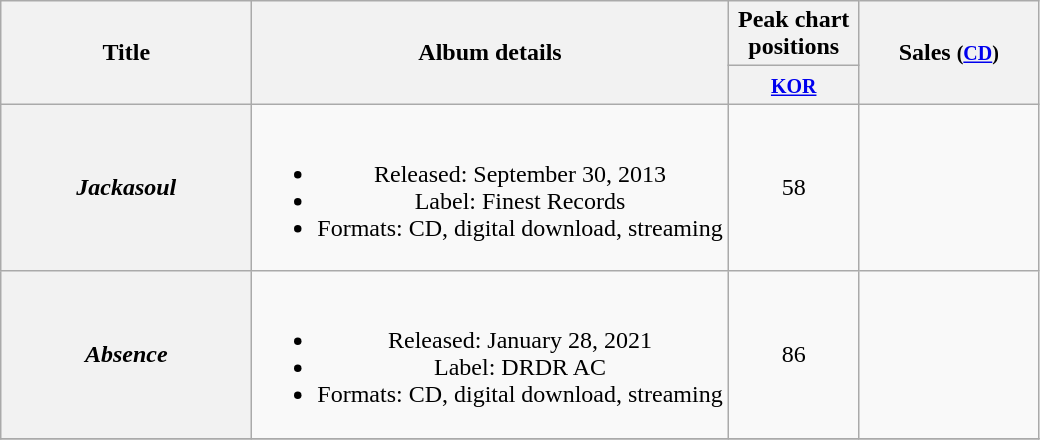<table class="wikitable plainrowheaders" style="text-align:center;">
<tr>
<th scope="col" rowspan="2" style="width:10em;">Title</th>
<th scope="col" rowspan="2">Album details</th>
<th scope="col" colspan="1" style="width:5em;">Peak chart positions</th>
<th scope="col" rowspan="2" style="width:7em;">Sales <small>(<a href='#'>CD</a>)</small></th>
</tr>
<tr>
<th><small><a href='#'>KOR</a></small><br></th>
</tr>
<tr>
<th scope="row"><em>Jackasoul</em></th>
<td><br><ul><li>Released: September 30, 2013</li><li>Label: Finest Records</li><li>Formats: CD, digital download, streaming</li></ul></td>
<td>58</td>
<td></td>
</tr>
<tr>
<th scope="row"><em>Absence</em></th>
<td><br><ul><li>Released: January 28, 2021</li><li>Label: DRDR AC</li><li>Formats: CD, digital download, streaming</li></ul></td>
<td>86</td>
<td></td>
</tr>
<tr>
</tr>
</table>
